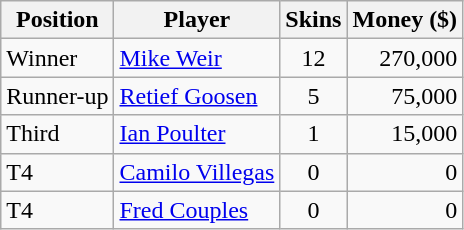<table class="wikitable">
<tr>
<th>Position</th>
<th>Player</th>
<th>Skins</th>
<th>Money ($)</th>
</tr>
<tr>
<td>Winner</td>
<td> <a href='#'>Mike Weir</a></td>
<td align=center>12</td>
<td align=right>270,000</td>
</tr>
<tr>
<td>Runner-up</td>
<td> <a href='#'>Retief Goosen</a></td>
<td align=center>5</td>
<td align=right>75,000</td>
</tr>
<tr>
<td>Third</td>
<td> <a href='#'>Ian Poulter</a></td>
<td align=center>1</td>
<td align=right>15,000</td>
</tr>
<tr>
<td>T4</td>
<td> <a href='#'>Camilo Villegas</a></td>
<td align=center>0</td>
<td align=right>0</td>
</tr>
<tr>
<td>T4</td>
<td> <a href='#'>Fred Couples</a></td>
<td align=center>0</td>
<td align=right>0</td>
</tr>
</table>
